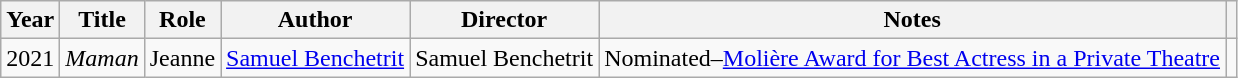<table class="wikitable sortable">
<tr>
<th>Year</th>
<th>Title</th>
<th>Role</th>
<th>Author</th>
<th>Director</th>
<th class="unsortable">Notes</th>
<th class="unsortable"></th>
</tr>
<tr>
<td>2021</td>
<td><em>Maman</em></td>
<td>Jeanne</td>
<td><a href='#'>Samuel Benchetrit</a></td>
<td>Samuel Benchetrit</td>
<td>Nominated–<a href='#'>Molière Award for Best Actress in a Private Theatre</a></td>
<td></td>
</tr>
</table>
